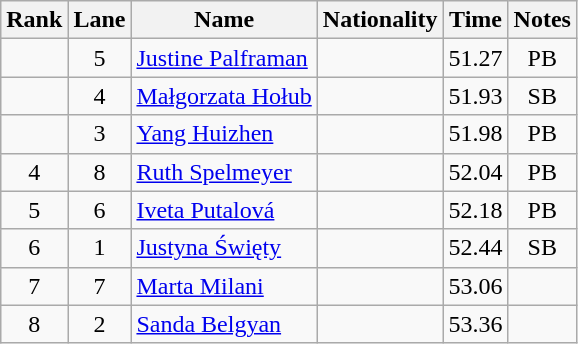<table class="wikitable sortable" style="text-align:center">
<tr>
<th>Rank</th>
<th>Lane</th>
<th>Name</th>
<th>Nationality</th>
<th>Time</th>
<th>Notes</th>
</tr>
<tr>
<td></td>
<td>5</td>
<td align=left><a href='#'>Justine Palframan</a></td>
<td align=left></td>
<td>51.27</td>
<td>PB</td>
</tr>
<tr>
<td></td>
<td>4</td>
<td align=left><a href='#'>Małgorzata Hołub</a></td>
<td align=left></td>
<td>51.93</td>
<td>SB</td>
</tr>
<tr>
<td></td>
<td>3</td>
<td align=left><a href='#'>Yang Huizhen</a></td>
<td align=left></td>
<td>51.98</td>
<td>PB</td>
</tr>
<tr>
<td>4</td>
<td>8</td>
<td align=left><a href='#'>Ruth Spelmeyer</a></td>
<td align=left></td>
<td>52.04</td>
<td>PB</td>
</tr>
<tr>
<td>5</td>
<td>6</td>
<td align=left><a href='#'>Iveta Putalová</a></td>
<td align=left></td>
<td>52.18</td>
<td>PB</td>
</tr>
<tr>
<td>6</td>
<td>1</td>
<td align=left><a href='#'>Justyna Święty</a></td>
<td align=left></td>
<td>52.44</td>
<td>SB</td>
</tr>
<tr>
<td>7</td>
<td>7</td>
<td align=left><a href='#'>Marta Milani</a></td>
<td align=left></td>
<td>53.06</td>
<td></td>
</tr>
<tr>
<td>8</td>
<td>2</td>
<td align=left><a href='#'>Sanda Belgyan</a></td>
<td align=left></td>
<td>53.36</td>
<td></td>
</tr>
</table>
